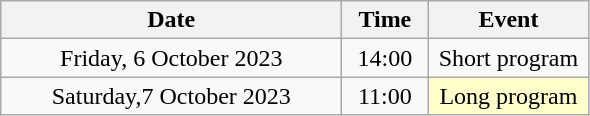<table class = "wikitable" style="text-align:center;">
<tr>
<th width=220>Date</th>
<th width=50>Time</th>
<th width=100>Event</th>
</tr>
<tr>
<td>Friday, 6 October 2023</td>
<td>14:00</td>
<td>Short program</td>
</tr>
<tr>
<td>Saturday,7 October 2023</td>
<td>11:00</td>
<td bgcolor=ffffcc>Long program</td>
</tr>
</table>
